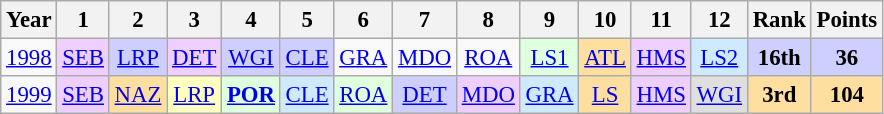<table class="wikitable" style="text-align:center; font-size:95%">
<tr>
<th>Year</th>
<th>1</th>
<th>2</th>
<th>3</th>
<th>4</th>
<th>5</th>
<th>6</th>
<th>7</th>
<th>8</th>
<th>9</th>
<th>10</th>
<th>11</th>
<th>12</th>
<th>Rank</th>
<th>Points</th>
</tr>
<tr>
<td><a href='#'>1998</a></td>
<td style="background:#EFCFFF;"><a href='#'>SEB</a><br></td>
<td style="background:#CFCFFF;"><a href='#'>LRP</a><br></td>
<td style="background:#EFCFFF;"><a href='#'>DET</a><br></td>
<td style="background:#CFCFFF;"><a href='#'>WGI</a><br></td>
<td style="background:#CFCFFF;"><a href='#'>CLE</a><br></td>
<td><a href='#'>GRA</a></td>
<td><a href='#'>MDO</a></td>
<td><a href='#'>ROA</a></td>
<td style="background:#DFFFDF;"><a href='#'>LS1</a><br></td>
<td style="background:#FFDF9F;"><a href='#'>ATL</a><br></td>
<td style="background:#EFCFFF;"><a href='#'>HMS</a><br></td>
<td style="background:#CFEAFF;"><a href='#'>LS2</a><br></td>
<td style="background:#CFCFFF;"><strong>16th</strong></td>
<td style="background:#CFCFFF;"><strong>36</strong></td>
</tr>
<tr>
<td><a href='#'>1999</a></td>
<td style="background:#EFCFFF;"><a href='#'>SEB</a><br></td>
<td style="background:#FFDF9F;"><a href='#'>NAZ</a><br></td>
<td style="background:#FFFFBF;"><a href='#'>LRP</a><br></td>
<td style="background:#DFFFDF;"><strong><a href='#'>POR</a></strong><br></td>
<td style="background:#CFEAFF;"><a href='#'>CLE</a><br></td>
<td style="background:#DFFFDF;"><a href='#'>ROA</a><br></td>
<td style="background:#CFCFFF;"><a href='#'>DET</a><br></td>
<td style="background:#EFCFFF;"><a href='#'>MDO</a><br></td>
<td style="background:#CFEAFF;"><a href='#'>GRA</a><br></td>
<td style="background:#FFDF9F;"><a href='#'>LS</a><br></td>
<td style="background:#EFCFFF;"><a href='#'>HMS</a><br></td>
<td style="background:#DFDFDF;"><a href='#'>WGI</a><br></td>
<td style="background:#FFDF9F;"><strong>3rd</strong></td>
<td style="background:#FFDF9F;"><strong>104</strong></td>
</tr>
</table>
